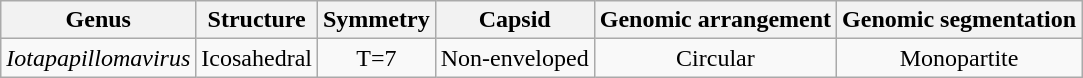<table class="wikitable sortable" style="text-align:center">
<tr>
<th>Genus</th>
<th>Structure</th>
<th>Symmetry</th>
<th>Capsid</th>
<th>Genomic arrangement</th>
<th>Genomic segmentation</th>
</tr>
<tr>
<td><em>Iotapapillomavirus</em></td>
<td>Icosahedral</td>
<td>T=7</td>
<td>Non-enveloped</td>
<td>Circular</td>
<td>Monopartite</td>
</tr>
</table>
